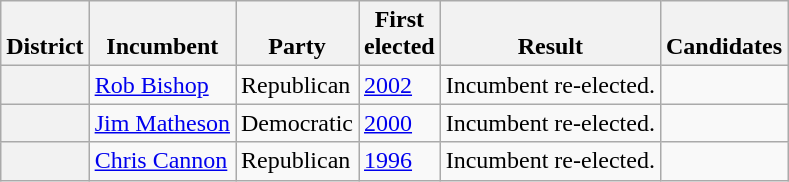<table class=wikitable>
<tr valign=bottom>
<th>District</th>
<th>Incumbent</th>
<th>Party</th>
<th>First<br>elected</th>
<th>Result</th>
<th>Candidates</th>
</tr>
<tr>
<th></th>
<td><a href='#'>Rob Bishop</a></td>
<td>Republican</td>
<td><a href='#'>2002</a></td>
<td>Incumbent re-elected.</td>
<td nowrap></td>
</tr>
<tr>
<th></th>
<td><a href='#'>Jim Matheson</a></td>
<td>Democratic</td>
<td><a href='#'>2000</a></td>
<td>Incumbent re-elected.</td>
<td nowrap></td>
</tr>
<tr>
<th></th>
<td><a href='#'>Chris Cannon</a></td>
<td>Republican</td>
<td><a href='#'>1996</a></td>
<td>Incumbent re-elected.</td>
<td nowrap></td>
</tr>
</table>
